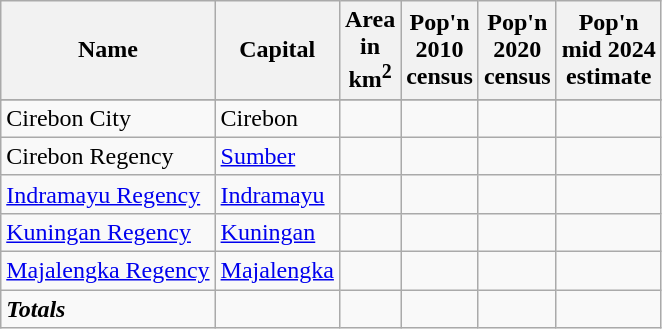<table class="wikitable sortable" style="margin-bottom: 0;">
<tr>
<th>Name</th>
<th>Capital</th>
<th>Area <br> in <br>km<sup>2</sup></th>
<th>Pop'n <br> 2010 <br> census</th>
<th>Pop'n <br> 2020 <br> census </th>
<th>Pop'n <br> mid 2024<br>estimate</th>
</tr>
<tr>
</tr>
<tr>
<td>Cirebon City</td>
<td>Cirebon</td>
<td align="right"></td>
<td align="right"></td>
<td align="right"></td>
<td align="right"></td>
</tr>
<tr>
<td>Cirebon Regency</td>
<td><a href='#'>Sumber</a></td>
<td align="right"></td>
<td align="right"></td>
<td align="right"></td>
<td align="right"></td>
</tr>
<tr>
<td><a href='#'>Indramayu Regency</a></td>
<td><a href='#'>Indramayu</a></td>
<td align="right"></td>
<td align="right"></td>
<td align="right"></td>
<td align="right"></td>
</tr>
<tr>
<td><a href='#'>Kuningan Regency</a></td>
<td><a href='#'>Kuningan</a></td>
<td align="right"></td>
<td align="right"></td>
<td align="right"></td>
<td align="right"></td>
</tr>
<tr>
<td><a href='#'>Majalengka Regency</a></td>
<td><a href='#'>Majalengka</a></td>
<td align="right"></td>
<td align="right"></td>
<td align="right"></td>
<td align="right"></td>
</tr>
<tr>
<td><strong><em>Totals</em></strong></td>
<td></td>
<td align="right"></td>
<td align="right"></td>
<td align="right"></td>
<td align="right"></td>
</tr>
</table>
